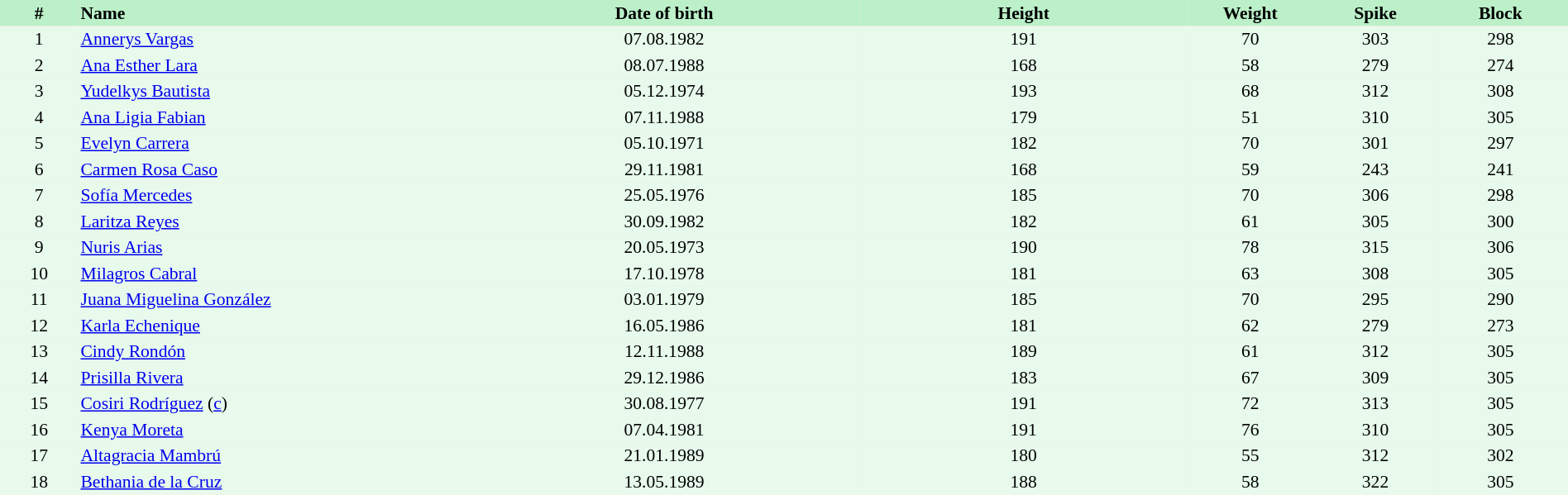<table border=0 cellpadding=2 cellspacing=0  |- bgcolor=#FFECCE style="text-align:center; font-size:90%;" width=100%>
<tr bgcolor=#BBF0C9>
<th width=5%>#</th>
<th width=25% align=left>Name</th>
<th width=25%>Date of birth</th>
<th width=21%>Height</th>
<th width=8%>Weight</th>
<th width=8%>Spike</th>
<th width=8%>Block</th>
<th></th>
</tr>
<tr bgcolor=#E7FAEC>
<td>1</td>
<td align=left><a href='#'>Annerys Vargas</a></td>
<td>07.08.1982</td>
<td>191</td>
<td>70</td>
<td>303</td>
<td>298</td>
<td></td>
</tr>
<tr bgcolor=#E7FAEC>
<td>2</td>
<td align=left><a href='#'>Ana Esther Lara</a></td>
<td>08.07.1988</td>
<td>168</td>
<td>58</td>
<td>279</td>
<td>274</td>
<td></td>
</tr>
<tr bgcolor=#E7FAEC>
<td>3</td>
<td align=left><a href='#'>Yudelkys Bautista</a></td>
<td>05.12.1974</td>
<td>193</td>
<td>68</td>
<td>312</td>
<td>308</td>
<td></td>
</tr>
<tr bgcolor=#E7FAEC>
<td>4</td>
<td align=left><a href='#'>Ana Ligia Fabian</a></td>
<td>07.11.1988</td>
<td>179</td>
<td>51</td>
<td>310</td>
<td>305</td>
<td></td>
</tr>
<tr bgcolor=#E7FAEC>
<td>5</td>
<td align=left><a href='#'>Evelyn Carrera</a></td>
<td>05.10.1971</td>
<td>182</td>
<td>70</td>
<td>301</td>
<td>297</td>
<td></td>
</tr>
<tr bgcolor=#E7FAEC>
<td>6</td>
<td align=left><a href='#'>Carmen Rosa Caso</a></td>
<td>29.11.1981</td>
<td>168</td>
<td>59</td>
<td>243</td>
<td>241</td>
<td></td>
</tr>
<tr bgcolor=#E7FAEC>
<td>7</td>
<td align=left><a href='#'>Sofía Mercedes</a></td>
<td>25.05.1976</td>
<td>185</td>
<td>70</td>
<td>306</td>
<td>298</td>
<td></td>
</tr>
<tr bgcolor=#E7FAEC>
<td>8</td>
<td align=left><a href='#'>Laritza Reyes</a></td>
<td>30.09.1982</td>
<td>182</td>
<td>61</td>
<td>305</td>
<td>300</td>
<td></td>
</tr>
<tr bgcolor=#E7FAEC>
<td>9</td>
<td align=left><a href='#'>Nuris Arias</a></td>
<td>20.05.1973</td>
<td>190</td>
<td>78</td>
<td>315</td>
<td>306</td>
<td></td>
</tr>
<tr bgcolor=#E7FAEC>
<td>10</td>
<td align=left><a href='#'>Milagros Cabral</a></td>
<td>17.10.1978</td>
<td>181</td>
<td>63</td>
<td>308</td>
<td>305</td>
<td></td>
</tr>
<tr bgcolor=#E7FAEC>
<td>11</td>
<td align=left><a href='#'>Juana Miguelina González</a></td>
<td>03.01.1979</td>
<td>185</td>
<td>70</td>
<td>295</td>
<td>290</td>
<td></td>
</tr>
<tr bgcolor=#E7FAEC>
<td>12</td>
<td align=left><a href='#'>Karla Echenique</a></td>
<td>16.05.1986</td>
<td>181</td>
<td>62</td>
<td>279</td>
<td>273</td>
<td></td>
</tr>
<tr bgcolor=#E7FAEC>
<td>13</td>
<td align=left><a href='#'>Cindy Rondón</a></td>
<td>12.11.1988</td>
<td>189</td>
<td>61</td>
<td>312</td>
<td>305</td>
<td></td>
</tr>
<tr bgcolor=#E7FAEC>
<td>14</td>
<td align=left><a href='#'>Prisilla Rivera</a></td>
<td>29.12.1986</td>
<td>183</td>
<td>67</td>
<td>309</td>
<td>305</td>
<td></td>
</tr>
<tr bgcolor=#E7FAEC>
<td>15</td>
<td align=left><a href='#'>Cosiri Rodríguez</a> (<a href='#'>c</a>)</td>
<td>30.08.1977</td>
<td>191</td>
<td>72</td>
<td>313</td>
<td>305</td>
<td></td>
</tr>
<tr bgcolor=#E7FAEC>
<td>16</td>
<td align=left><a href='#'>Kenya Moreta</a></td>
<td>07.04.1981</td>
<td>191</td>
<td>76</td>
<td>310</td>
<td>305</td>
<td></td>
</tr>
<tr bgcolor=#E7FAEC>
<td>17</td>
<td align=left><a href='#'>Altagracia Mambrú</a></td>
<td>21.01.1989</td>
<td>180</td>
<td>55</td>
<td>312</td>
<td>302</td>
<td></td>
</tr>
<tr bgcolor=#E7FAEC>
<td>18</td>
<td align=left><a href='#'>Bethania de la Cruz</a></td>
<td>13.05.1989</td>
<td>188</td>
<td>58</td>
<td>322</td>
<td>305</td>
<td></td>
</tr>
</table>
